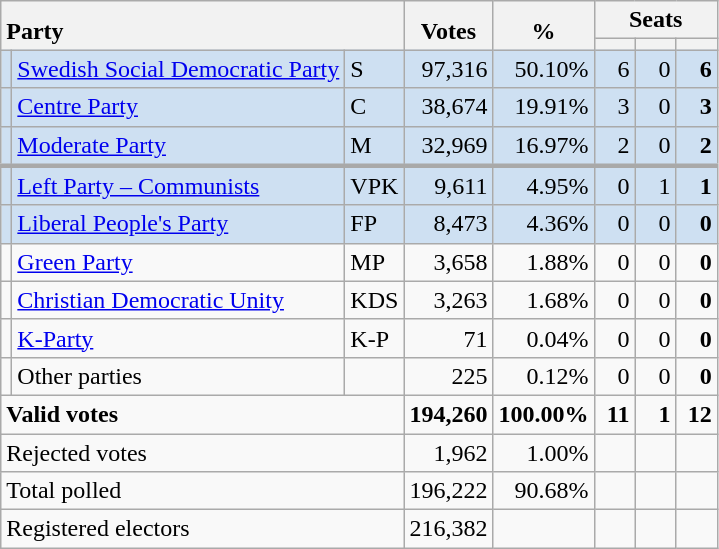<table class="wikitable" border="1" style="text-align:right;">
<tr>
<th style="text-align:left;" valign=bottom rowspan=2 colspan=3>Party</th>
<th align=center valign=bottom rowspan=2 width="50">Votes</th>
<th align=center valign=bottom rowspan=2 width="50">%</th>
<th colspan=3>Seats</th>
</tr>
<tr>
<th align=center valign=bottom width="20"><small></small></th>
<th align=center valign=bottom width="20"><small><a href='#'></a></small></th>
<th align=center valign=bottom width="20"><small></small></th>
</tr>
<tr style="background:#CEE0F2;">
<td></td>
<td align=left style="white-space: nowrap;"><a href='#'>Swedish Social Democratic Party</a></td>
<td align=left>S</td>
<td>97,316</td>
<td>50.10%</td>
<td>6</td>
<td>0</td>
<td><strong>6</strong></td>
</tr>
<tr style="background:#CEE0F2;">
<td></td>
<td align=left><a href='#'>Centre Party</a></td>
<td align=left>C</td>
<td>38,674</td>
<td>19.91%</td>
<td>3</td>
<td>0</td>
<td><strong>3</strong></td>
</tr>
<tr style="background:#CEE0F2;">
<td></td>
<td align=left><a href='#'>Moderate Party</a></td>
<td align=left>M</td>
<td>32,969</td>
<td>16.97%</td>
<td>2</td>
<td>0</td>
<td><strong>2</strong></td>
</tr>
<tr style="background:#CEE0F2; border-top:3px solid darkgray;">
<td></td>
<td align=left><a href='#'>Left Party – Communists</a></td>
<td align=left>VPK</td>
<td>9,611</td>
<td>4.95%</td>
<td>0</td>
<td>1</td>
<td><strong>1</strong></td>
</tr>
<tr style="background:#CEE0F2;">
<td></td>
<td align=left><a href='#'>Liberal People's Party</a></td>
<td align=left>FP</td>
<td>8,473</td>
<td>4.36%</td>
<td>0</td>
<td>0</td>
<td><strong>0</strong></td>
</tr>
<tr>
<td></td>
<td align=left><a href='#'>Green Party</a></td>
<td align=left>MP</td>
<td>3,658</td>
<td>1.88%</td>
<td>0</td>
<td>0</td>
<td><strong>0</strong></td>
</tr>
<tr>
<td></td>
<td align=left><a href='#'>Christian Democratic Unity</a></td>
<td align=left>KDS</td>
<td>3,263</td>
<td>1.68%</td>
<td>0</td>
<td>0</td>
<td><strong>0</strong></td>
</tr>
<tr>
<td></td>
<td align=left><a href='#'>K-Party</a></td>
<td align=left>K-P</td>
<td>71</td>
<td>0.04%</td>
<td>0</td>
<td>0</td>
<td><strong>0</strong></td>
</tr>
<tr>
<td></td>
<td align=left>Other parties</td>
<td></td>
<td>225</td>
<td>0.12%</td>
<td>0</td>
<td>0</td>
<td><strong>0</strong></td>
</tr>
<tr style="font-weight:bold">
<td align=left colspan=3>Valid votes</td>
<td>194,260</td>
<td>100.00%</td>
<td>11</td>
<td>1</td>
<td>12</td>
</tr>
<tr>
<td align=left colspan=3>Rejected votes</td>
<td>1,962</td>
<td>1.00%</td>
<td></td>
<td></td>
<td></td>
</tr>
<tr>
<td align=left colspan=3>Total polled</td>
<td>196,222</td>
<td>90.68%</td>
<td></td>
<td></td>
<td></td>
</tr>
<tr>
<td align=left colspan=3>Registered electors</td>
<td>216,382</td>
<td></td>
<td></td>
<td></td>
<td></td>
</tr>
</table>
